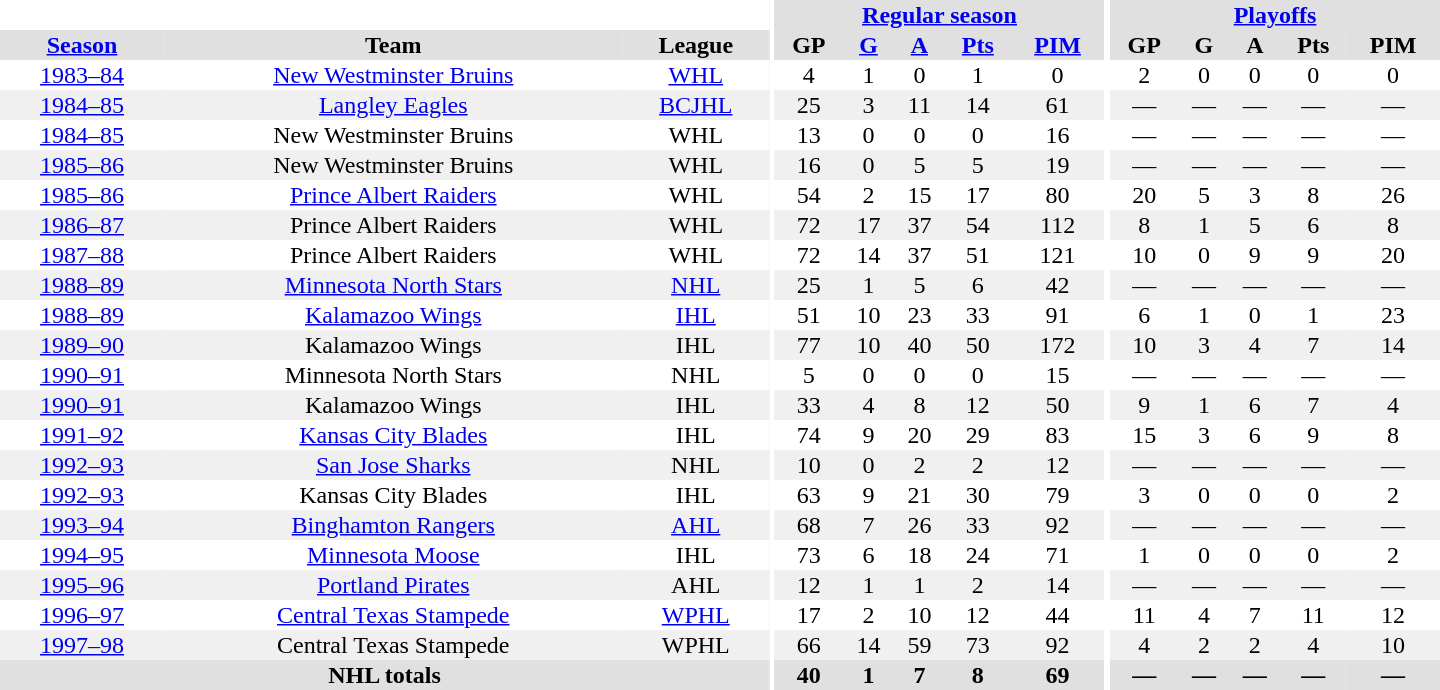<table border="0" cellpadding="1" cellspacing="0" style="text-align:center; width:60em">
<tr bgcolor="#e0e0e0">
<th colspan="3" bgcolor="#ffffff"></th>
<th rowspan="99" bgcolor="#ffffff"></th>
<th colspan="5"><a href='#'>Regular season</a></th>
<th rowspan="99" bgcolor="#ffffff"></th>
<th colspan="5"><a href='#'>Playoffs</a></th>
</tr>
<tr bgcolor="#e0e0e0">
<th><a href='#'>Season</a></th>
<th>Team</th>
<th>League</th>
<th>GP</th>
<th><a href='#'>G</a></th>
<th><a href='#'>A</a></th>
<th><a href='#'>Pts</a></th>
<th><a href='#'>PIM</a></th>
<th>GP</th>
<th>G</th>
<th>A</th>
<th>Pts</th>
<th>PIM</th>
</tr>
<tr>
<td><a href='#'>1983–84</a></td>
<td><a href='#'>New Westminster Bruins</a></td>
<td><a href='#'>WHL</a></td>
<td>4</td>
<td>1</td>
<td>0</td>
<td>1</td>
<td>0</td>
<td>2</td>
<td>0</td>
<td>0</td>
<td>0</td>
<td>0</td>
</tr>
<tr bgcolor="#f0f0f0">
<td><a href='#'>1984–85</a></td>
<td><a href='#'>Langley Eagles</a></td>
<td><a href='#'>BCJHL</a></td>
<td>25</td>
<td>3</td>
<td>11</td>
<td>14</td>
<td>61</td>
<td>—</td>
<td>—</td>
<td>—</td>
<td>—</td>
<td>—</td>
</tr>
<tr>
<td><a href='#'>1984–85</a></td>
<td>New Westminster Bruins</td>
<td>WHL</td>
<td>13</td>
<td>0</td>
<td>0</td>
<td>0</td>
<td>16</td>
<td>—</td>
<td>—</td>
<td>—</td>
<td>—</td>
<td>—</td>
</tr>
<tr bgcolor="#f0f0f0">
<td><a href='#'>1985–86</a></td>
<td>New Westminster Bruins</td>
<td>WHL</td>
<td>16</td>
<td>0</td>
<td>5</td>
<td>5</td>
<td>19</td>
<td>—</td>
<td>—</td>
<td>—</td>
<td>—</td>
<td>—</td>
</tr>
<tr>
<td><a href='#'>1985–86</a></td>
<td><a href='#'>Prince Albert Raiders</a></td>
<td>WHL</td>
<td>54</td>
<td>2</td>
<td>15</td>
<td>17</td>
<td>80</td>
<td>20</td>
<td>5</td>
<td>3</td>
<td>8</td>
<td>26</td>
</tr>
<tr bgcolor="#f0f0f0">
<td><a href='#'>1986–87</a></td>
<td>Prince Albert Raiders</td>
<td>WHL</td>
<td>72</td>
<td>17</td>
<td>37</td>
<td>54</td>
<td>112</td>
<td>8</td>
<td>1</td>
<td>5</td>
<td>6</td>
<td>8</td>
</tr>
<tr>
<td><a href='#'>1987–88</a></td>
<td>Prince Albert Raiders</td>
<td>WHL</td>
<td>72</td>
<td>14</td>
<td>37</td>
<td>51</td>
<td>121</td>
<td>10</td>
<td>0</td>
<td>9</td>
<td>9</td>
<td>20</td>
</tr>
<tr bgcolor="#f0f0f0">
<td><a href='#'>1988–89</a></td>
<td><a href='#'>Minnesota North Stars</a></td>
<td><a href='#'>NHL</a></td>
<td>25</td>
<td>1</td>
<td>5</td>
<td>6</td>
<td>42</td>
<td>—</td>
<td>—</td>
<td>—</td>
<td>—</td>
<td>—</td>
</tr>
<tr>
<td><a href='#'>1988–89</a></td>
<td><a href='#'>Kalamazoo Wings</a></td>
<td><a href='#'>IHL</a></td>
<td>51</td>
<td>10</td>
<td>23</td>
<td>33</td>
<td>91</td>
<td>6</td>
<td>1</td>
<td>0</td>
<td>1</td>
<td>23</td>
</tr>
<tr bgcolor="#f0f0f0">
<td><a href='#'>1989–90</a></td>
<td>Kalamazoo Wings</td>
<td>IHL</td>
<td>77</td>
<td>10</td>
<td>40</td>
<td>50</td>
<td>172</td>
<td>10</td>
<td>3</td>
<td>4</td>
<td>7</td>
<td>14</td>
</tr>
<tr>
<td><a href='#'>1990–91</a></td>
<td>Minnesota North Stars</td>
<td>NHL</td>
<td>5</td>
<td>0</td>
<td>0</td>
<td>0</td>
<td>15</td>
<td>—</td>
<td>—</td>
<td>—</td>
<td>—</td>
<td>—</td>
</tr>
<tr bgcolor="#f0f0f0">
<td><a href='#'>1990–91</a></td>
<td>Kalamazoo Wings</td>
<td>IHL</td>
<td>33</td>
<td>4</td>
<td>8</td>
<td>12</td>
<td>50</td>
<td>9</td>
<td>1</td>
<td>6</td>
<td>7</td>
<td>4</td>
</tr>
<tr>
<td><a href='#'>1991–92</a></td>
<td><a href='#'>Kansas City Blades</a></td>
<td>IHL</td>
<td>74</td>
<td>9</td>
<td>20</td>
<td>29</td>
<td>83</td>
<td>15</td>
<td>3</td>
<td>6</td>
<td>9</td>
<td>8</td>
</tr>
<tr bgcolor="#f0f0f0">
<td><a href='#'>1992–93</a></td>
<td><a href='#'>San Jose Sharks</a></td>
<td>NHL</td>
<td>10</td>
<td>0</td>
<td>2</td>
<td>2</td>
<td>12</td>
<td>—</td>
<td>—</td>
<td>—</td>
<td>—</td>
<td>—</td>
</tr>
<tr>
<td><a href='#'>1992–93</a></td>
<td>Kansas City Blades</td>
<td>IHL</td>
<td>63</td>
<td>9</td>
<td>21</td>
<td>30</td>
<td>79</td>
<td>3</td>
<td>0</td>
<td>0</td>
<td>0</td>
<td>2</td>
</tr>
<tr bgcolor="#f0f0f0">
<td><a href='#'>1993–94</a></td>
<td><a href='#'>Binghamton Rangers</a></td>
<td><a href='#'>AHL</a></td>
<td>68</td>
<td>7</td>
<td>26</td>
<td>33</td>
<td>92</td>
<td>—</td>
<td>—</td>
<td>—</td>
<td>—</td>
<td>—</td>
</tr>
<tr>
<td><a href='#'>1994–95</a></td>
<td><a href='#'>Minnesota Moose</a></td>
<td>IHL</td>
<td>73</td>
<td>6</td>
<td>18</td>
<td>24</td>
<td>71</td>
<td>1</td>
<td>0</td>
<td>0</td>
<td>0</td>
<td>2</td>
</tr>
<tr bgcolor="#f0f0f0">
<td><a href='#'>1995–96</a></td>
<td><a href='#'>Portland Pirates</a></td>
<td>AHL</td>
<td>12</td>
<td>1</td>
<td>1</td>
<td>2</td>
<td>14</td>
<td>—</td>
<td>—</td>
<td>—</td>
<td>—</td>
<td>—</td>
</tr>
<tr>
<td><a href='#'>1996–97</a></td>
<td><a href='#'>Central Texas Stampede</a></td>
<td><a href='#'>WPHL</a></td>
<td>17</td>
<td>2</td>
<td>10</td>
<td>12</td>
<td>44</td>
<td>11</td>
<td>4</td>
<td>7</td>
<td>11</td>
<td>12</td>
</tr>
<tr bgcolor="#f0f0f0">
<td><a href='#'>1997–98</a></td>
<td>Central Texas Stampede</td>
<td>WPHL</td>
<td>66</td>
<td>14</td>
<td>59</td>
<td>73</td>
<td>92</td>
<td>4</td>
<td>2</td>
<td>2</td>
<td>4</td>
<td>10</td>
</tr>
<tr>
</tr>
<tr ALIGN="center" bgcolor="#e0e0e0">
<th colspan="3">NHL totals</th>
<th ALIGN="center">40</th>
<th ALIGN="center">1</th>
<th ALIGN="center">7</th>
<th ALIGN="center">8</th>
<th ALIGN="center">69</th>
<th ALIGN="center">—</th>
<th ALIGN="center">—</th>
<th ALIGN="center">—</th>
<th ALIGN="center">—</th>
<th ALIGN="center">—</th>
</tr>
</table>
